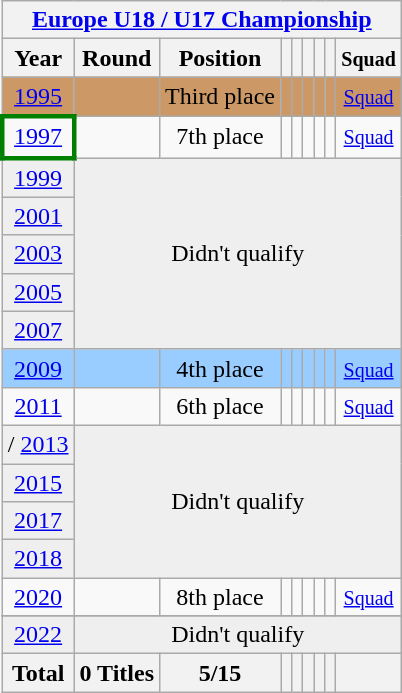<table class="wikitable" style="text-align: center;">
<tr>
<th colspan=9><a href='#'>Europe U18 / U17 Championship</a></th>
</tr>
<tr>
<th>Year</th>
<th>Round</th>
<th>Position</th>
<th></th>
<th></th>
<th></th>
<th></th>
<th></th>
<th><small>Squad</small></th>
</tr>
<tr bgcolor=#cc9966>
<td> <a href='#'>1995</a></td>
<td></td>
<td>Third place</td>
<td></td>
<td></td>
<td></td>
<td></td>
<td></td>
<td><small> <a href='#'>Squad</a></small></td>
</tr>
<tr>
<td style="border:3px solid green"> <a href='#'>1997</a></td>
<td></td>
<td>7th place</td>
<td></td>
<td></td>
<td></td>
<td></td>
<td></td>
<td><small> <a href='#'>Squad</a></small></td>
</tr>
<tr bgcolor="efefef">
<td> <a href='#'>1999</a></td>
<td colspan=8 rowspan=5>Didn't qualify</td>
</tr>
<tr bgcolor="efefef">
<td> <a href='#'>2001</a></td>
</tr>
<tr bgcolor="efefef">
<td> <a href='#'>2003</a></td>
</tr>
<tr bgcolor="efefef">
<td> <a href='#'>2005</a></td>
</tr>
<tr bgcolor="efefef">
<td> <a href='#'>2007</a></td>
</tr>
<tr bgcolor=#9acdff>
<td> <a href='#'>2009</a></td>
<td></td>
<td>4th place</td>
<td></td>
<td></td>
<td></td>
<td></td>
<td></td>
<td><small> <a href='#'>Squad</a></small></td>
</tr>
<tr>
<td> <a href='#'>2011</a></td>
<td></td>
<td>6th place</td>
<td></td>
<td></td>
<td></td>
<td></td>
<td></td>
<td><small> <a href='#'>Squad</a></small></td>
</tr>
<tr bgcolor="efefef">
<td>/ <a href='#'>2013</a></td>
<td colspan="8" rowspan="4">Didn't qualify</td>
</tr>
<tr bgcolor="efefef">
<td> <a href='#'>2015</a></td>
</tr>
<tr bgcolor="efefef">
<td> <a href='#'>2017</a></td>
</tr>
<tr bgcolor="efefef">
<td> <a href='#'>2018</a></td>
</tr>
<tr>
<td> <a href='#'>2020</a></td>
<td></td>
<td>8th place</td>
<td></td>
<td></td>
<td></td>
<td></td>
<td></td>
<td><small> <a href='#'>Squad</a></small></td>
</tr>
<tr>
</tr>
<tr bgcolor="efefef">
<td> <a href='#'>2022</a></td>
<td colspan=8>Didn't qualify</td>
</tr>
<tr>
<th>Total</th>
<th>0 Titles</th>
<th>5/15</th>
<th></th>
<th></th>
<th></th>
<th></th>
<th></th>
<th></th>
</tr>
</table>
